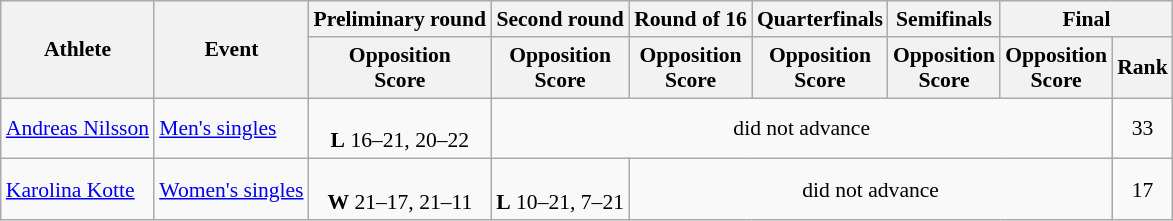<table class="wikitable" border="1" style="font-size:90%">
<tr>
<th rowspan=2>Athlete</th>
<th rowspan=2>Event</th>
<th>Preliminary round</th>
<th>Second round</th>
<th>Round of 16</th>
<th>Quarterfinals</th>
<th>Semifinals</th>
<th colspan=2>Final</th>
</tr>
<tr>
<th>Opposition<br>Score</th>
<th>Opposition<br>Score</th>
<th>Opposition<br>Score</th>
<th>Opposition<br>Score</th>
<th>Opposition<br>Score</th>
<th>Opposition<br>Score</th>
<th>Rank</th>
</tr>
<tr>
<td><a href='#'>Andreas Nilsson</a></td>
<td><a href='#'>Men's singles</a></td>
<td align=center><br><strong>L</strong> 16–21, 20–22</td>
<td align=center colspan=5>did not advance</td>
<td align=center>33</td>
</tr>
<tr>
<td><a href='#'>Karolina Kotte</a></td>
<td><a href='#'>Women's singles</a></td>
<td align=center><br><strong>W</strong> 21–17, 21–11</td>
<td align=center><br><strong>L</strong> 10–21, 7–21</td>
<td align=center colspan=4>did not advance</td>
<td align=center>17</td>
</tr>
</table>
